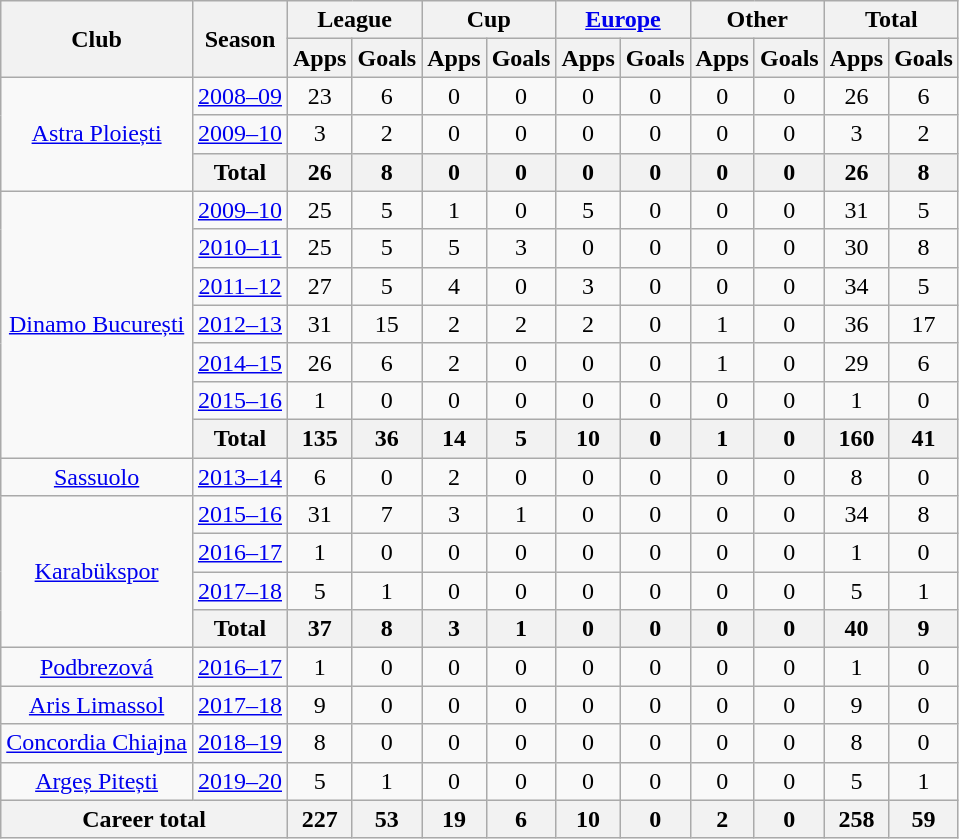<table class="wikitable" style="text-align: center;">
<tr>
<th rowspan="2">Club</th>
<th rowspan="2">Season</th>
<th colspan="2">League</th>
<th colspan="2">Cup</th>
<th colspan="2"><a href='#'>Europe</a></th>
<th colspan="2">Other</th>
<th colspan="2">Total</th>
</tr>
<tr>
<th>Apps</th>
<th>Goals</th>
<th>Apps</th>
<th>Goals</th>
<th>Apps</th>
<th>Goals</th>
<th>Apps</th>
<th>Goals</th>
<th>Apps</th>
<th>Goals</th>
</tr>
<tr>
<td rowspan="3"><a href='#'>Astra Ploiești</a></td>
<td><a href='#'>2008–09</a></td>
<td>23</td>
<td>6</td>
<td>0</td>
<td>0</td>
<td>0</td>
<td>0</td>
<td>0</td>
<td>0</td>
<td>26</td>
<td>6</td>
</tr>
<tr>
<td><a href='#'>2009–10</a></td>
<td>3</td>
<td>2</td>
<td>0</td>
<td>0</td>
<td>0</td>
<td>0</td>
<td>0</td>
<td>0</td>
<td>3</td>
<td>2</td>
</tr>
<tr>
<th>Total</th>
<th>26</th>
<th>8</th>
<th>0</th>
<th>0</th>
<th>0</th>
<th>0</th>
<th>0</th>
<th>0</th>
<th>26</th>
<th>8</th>
</tr>
<tr>
<td rowspan="7"><a href='#'>Dinamo București</a></td>
<td><a href='#'>2009–10</a></td>
<td>25</td>
<td>5</td>
<td>1</td>
<td>0</td>
<td>5</td>
<td>0</td>
<td>0</td>
<td>0</td>
<td>31</td>
<td>5</td>
</tr>
<tr>
<td><a href='#'>2010–11</a></td>
<td>25</td>
<td>5</td>
<td>5</td>
<td>3</td>
<td>0</td>
<td>0</td>
<td>0</td>
<td>0</td>
<td>30</td>
<td>8</td>
</tr>
<tr>
<td><a href='#'>2011–12</a></td>
<td>27</td>
<td>5</td>
<td>4</td>
<td>0</td>
<td>3</td>
<td>0</td>
<td>0</td>
<td>0</td>
<td>34</td>
<td>5</td>
</tr>
<tr>
<td><a href='#'>2012–13</a></td>
<td>31</td>
<td>15</td>
<td>2</td>
<td>2</td>
<td>2</td>
<td>0</td>
<td>1</td>
<td>0</td>
<td>36</td>
<td>17</td>
</tr>
<tr>
<td><a href='#'>2014–15</a></td>
<td>26</td>
<td>6</td>
<td>2</td>
<td>0</td>
<td>0</td>
<td>0</td>
<td>1</td>
<td>0</td>
<td>29</td>
<td>6</td>
</tr>
<tr>
<td><a href='#'>2015–16</a></td>
<td>1</td>
<td>0</td>
<td>0</td>
<td>0</td>
<td>0</td>
<td>0</td>
<td>0</td>
<td>0</td>
<td>1</td>
<td>0</td>
</tr>
<tr>
<th>Total</th>
<th>135</th>
<th>36</th>
<th>14</th>
<th>5</th>
<th>10</th>
<th>0</th>
<th>1</th>
<th>0</th>
<th>160</th>
<th>41</th>
</tr>
<tr>
<td rowspan="1"><a href='#'>Sassuolo</a></td>
<td><a href='#'>2013–14</a></td>
<td>6</td>
<td>0</td>
<td>2</td>
<td>0</td>
<td>0</td>
<td>0</td>
<td>0</td>
<td>0</td>
<td>8</td>
<td>0</td>
</tr>
<tr>
<td rowspan="4"><a href='#'>Karabükspor</a></td>
<td><a href='#'>2015–16</a></td>
<td>31</td>
<td>7</td>
<td>3</td>
<td>1</td>
<td>0</td>
<td>0</td>
<td>0</td>
<td>0</td>
<td>34</td>
<td>8</td>
</tr>
<tr>
<td><a href='#'>2016–17</a></td>
<td>1</td>
<td>0</td>
<td>0</td>
<td>0</td>
<td>0</td>
<td>0</td>
<td>0</td>
<td>0</td>
<td>1</td>
<td>0</td>
</tr>
<tr>
<td><a href='#'>2017–18</a></td>
<td>5</td>
<td>1</td>
<td>0</td>
<td>0</td>
<td>0</td>
<td>0</td>
<td>0</td>
<td>0</td>
<td>5</td>
<td>1</td>
</tr>
<tr>
<th>Total</th>
<th>37</th>
<th>8</th>
<th>3</th>
<th>1</th>
<th>0</th>
<th>0</th>
<th>0</th>
<th>0</th>
<th>40</th>
<th>9</th>
</tr>
<tr>
<td rowspan="1"><a href='#'>Podbrezová</a></td>
<td><a href='#'>2016–17</a></td>
<td>1</td>
<td>0</td>
<td>0</td>
<td>0</td>
<td>0</td>
<td>0</td>
<td>0</td>
<td>0</td>
<td>1</td>
<td>0</td>
</tr>
<tr>
<td rowspan="1"><a href='#'>Aris Limassol</a></td>
<td><a href='#'>2017–18</a></td>
<td>9</td>
<td>0</td>
<td>0</td>
<td>0</td>
<td>0</td>
<td>0</td>
<td>0</td>
<td>0</td>
<td>9</td>
<td>0</td>
</tr>
<tr>
<td rowspan="1"><a href='#'>Concordia Chiajna</a></td>
<td><a href='#'>2018–19</a></td>
<td>8</td>
<td>0</td>
<td>0</td>
<td>0</td>
<td>0</td>
<td>0</td>
<td>0</td>
<td>0</td>
<td>8</td>
<td>0</td>
</tr>
<tr>
<td rowspan="1"><a href='#'>Argeș Pitești</a></td>
<td><a href='#'>2019–20</a></td>
<td>5</td>
<td>1</td>
<td>0</td>
<td>0</td>
<td>0</td>
<td>0</td>
<td>0</td>
<td>0</td>
<td>5</td>
<td>1</td>
</tr>
<tr>
<th colspan="2">Career total</th>
<th>227</th>
<th>53</th>
<th>19</th>
<th>6</th>
<th>10</th>
<th>0</th>
<th>2</th>
<th>0</th>
<th>258</th>
<th>59</th>
</tr>
</table>
